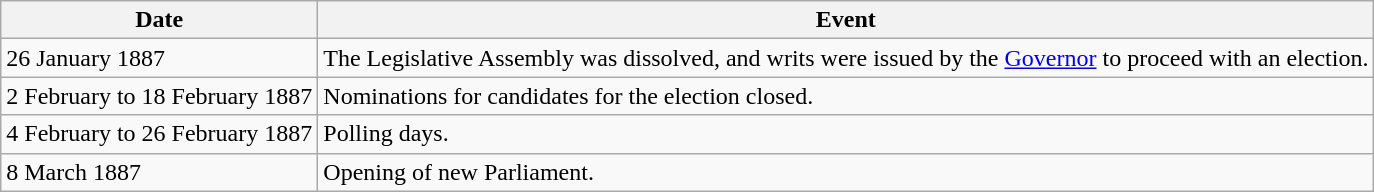<table class="wikitable">
<tr>
<th>Date</th>
<th>Event</th>
</tr>
<tr>
<td>26 January 1887</td>
<td>The Legislative Assembly was dissolved, and writs were issued by the <a href='#'>Governor</a> to proceed with an election.</td>
</tr>
<tr>
<td>2 February to 18 February 1887</td>
<td>Nominations for candidates for the election closed.</td>
</tr>
<tr>
<td>4 February to 26 February 1887</td>
<td>Polling days.</td>
</tr>
<tr>
<td>8 March 1887</td>
<td>Opening of new Parliament.</td>
</tr>
</table>
